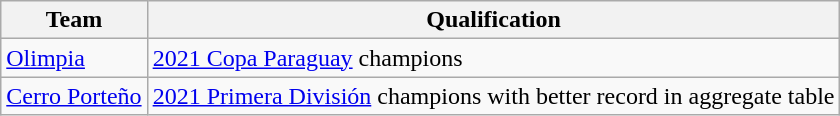<table class="wikitable">
<tr>
<th>Team</th>
<th>Qualification</th>
</tr>
<tr>
<td><a href='#'>Olimpia</a></td>
<td><a href='#'>2021 Copa Paraguay</a> champions</td>
</tr>
<tr>
<td><a href='#'>Cerro Porteño</a></td>
<td><a href='#'>2021 Primera División</a> champions with better record in aggregate table</td>
</tr>
</table>
